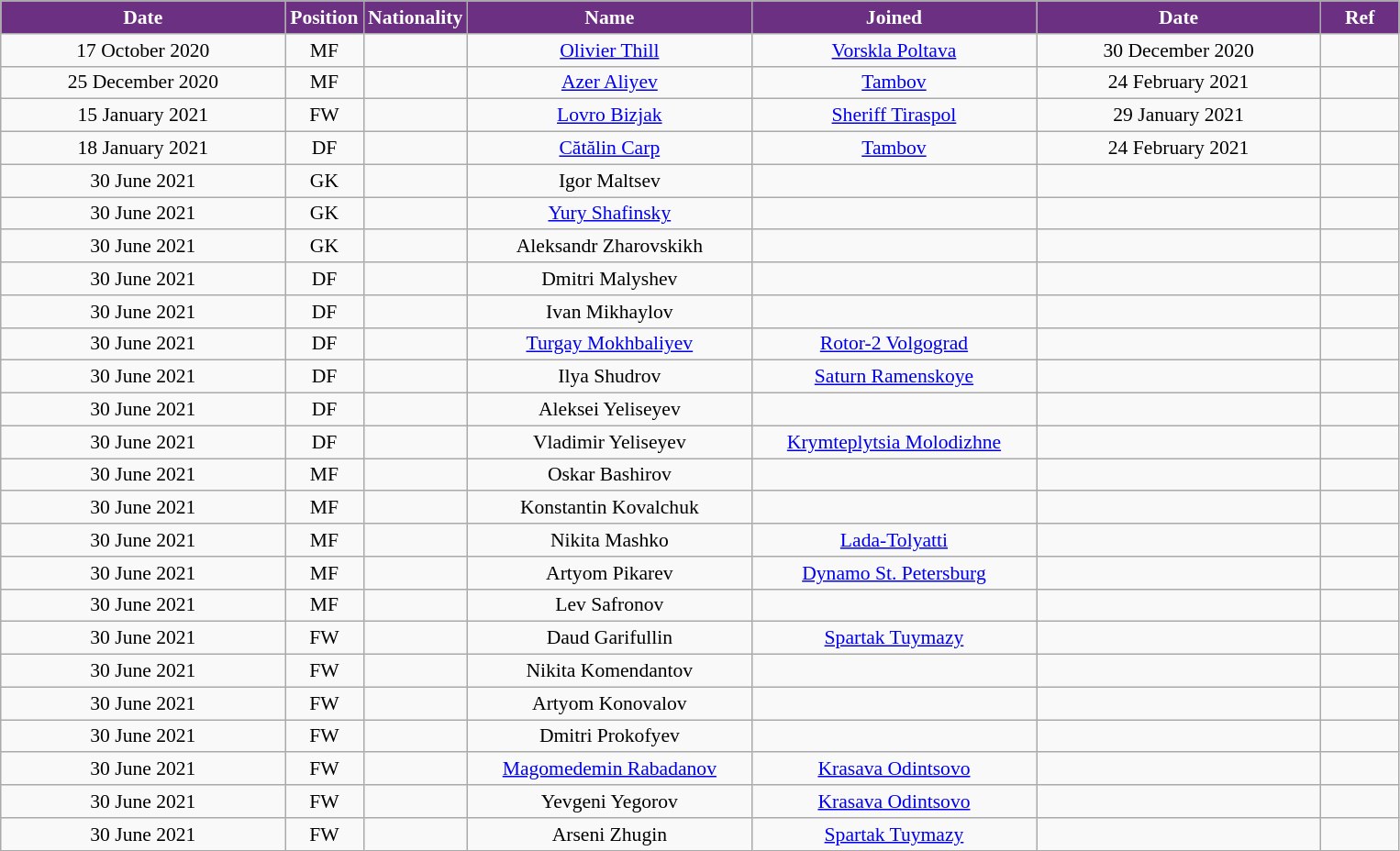<table class="wikitable"  style="text-align:center; font-size:90%; ">
<tr>
<th style="background:#6C3082; color:white; width:200px;">Date</th>
<th style="background:#6C3082; color:white; width:50px;">Position</th>
<th style="background:#6C3082; color:white; width:50px;">Nationality</th>
<th style="background:#6C3082; color:white; width:200px;">Name</th>
<th style="background:#6C3082; color:white; width:200px;">Joined</th>
<th style="background:#6C3082; color:white; width:200px;">Date</th>
<th style="background:#6C3082; color:white; width:50px;">Ref</th>
</tr>
<tr>
<td>17 October 2020</td>
<td>MF</td>
<td></td>
<td><a href='#'>Olivier Thill</a></td>
<td><a href='#'>Vorskla Poltava</a></td>
<td>30 December 2020</td>
<td></td>
</tr>
<tr>
<td>25 December 2020</td>
<td>MF</td>
<td></td>
<td><a href='#'>Azer Aliyev</a></td>
<td><a href='#'>Tambov</a></td>
<td>24 February 2021</td>
<td></td>
</tr>
<tr>
<td>15 January 2021</td>
<td>FW</td>
<td></td>
<td><a href='#'>Lovro Bizjak</a></td>
<td><a href='#'>Sheriff Tiraspol</a></td>
<td>29 January 2021</td>
<td></td>
</tr>
<tr>
<td>18 January 2021</td>
<td>DF</td>
<td></td>
<td><a href='#'>Cătălin Carp</a></td>
<td><a href='#'>Tambov</a></td>
<td>24 February 2021</td>
<td></td>
</tr>
<tr>
<td>30 June 2021</td>
<td>GK</td>
<td></td>
<td>Igor Maltsev</td>
<td></td>
<td></td>
<td></td>
</tr>
<tr>
<td>30 June 2021</td>
<td>GK</td>
<td></td>
<td><a href='#'>Yury Shafinsky</a></td>
<td></td>
<td></td>
<td></td>
</tr>
<tr>
<td>30 June 2021</td>
<td>GK</td>
<td></td>
<td>Aleksandr Zharovskikh</td>
<td></td>
<td></td>
<td></td>
</tr>
<tr>
<td>30 June 2021</td>
<td>DF</td>
<td></td>
<td>Dmitri Malyshev</td>
<td></td>
<td></td>
<td></td>
</tr>
<tr>
<td>30 June 2021</td>
<td>DF</td>
<td></td>
<td>Ivan Mikhaylov</td>
<td></td>
<td></td>
<td></td>
</tr>
<tr>
<td>30 June 2021</td>
<td>DF</td>
<td></td>
<td><a href='#'>Turgay Mokhbaliyev</a></td>
<td><a href='#'>Rotor-2 Volgograd</a></td>
<td></td>
<td></td>
</tr>
<tr>
<td>30 June 2021</td>
<td>DF</td>
<td></td>
<td>Ilya Shudrov</td>
<td><a href='#'>Saturn Ramenskoye</a></td>
<td></td>
<td></td>
</tr>
<tr>
<td>30 June 2021</td>
<td>DF</td>
<td></td>
<td>Aleksei Yeliseyev</td>
<td></td>
<td></td>
<td></td>
</tr>
<tr>
<td>30 June 2021</td>
<td>DF</td>
<td></td>
<td>Vladimir Yeliseyev</td>
<td><a href='#'>Krymteplytsia Molodizhne</a></td>
<td></td>
<td></td>
</tr>
<tr>
<td>30 June 2021</td>
<td>MF</td>
<td></td>
<td>Oskar Bashirov</td>
<td></td>
<td></td>
<td></td>
</tr>
<tr>
<td>30 June 2021</td>
<td>MF</td>
<td></td>
<td>Konstantin Kovalchuk</td>
<td></td>
<td></td>
<td></td>
</tr>
<tr>
<td>30 June 2021</td>
<td>MF</td>
<td></td>
<td>Nikita Mashko</td>
<td><a href='#'>Lada-Tolyatti</a></td>
<td></td>
<td></td>
</tr>
<tr>
<td>30 June 2021</td>
<td>MF</td>
<td></td>
<td>Artyom Pikarev</td>
<td><a href='#'>Dynamo St. Petersburg</a></td>
<td></td>
<td></td>
</tr>
<tr>
<td>30 June 2021</td>
<td>MF</td>
<td></td>
<td>Lev Safronov</td>
<td></td>
<td></td>
<td></td>
</tr>
<tr>
<td>30 June 2021</td>
<td>FW</td>
<td></td>
<td>Daud Garifullin</td>
<td><a href='#'>Spartak Tuymazy</a></td>
<td></td>
<td></td>
</tr>
<tr>
<td>30 June 2021</td>
<td>FW</td>
<td></td>
<td>Nikita Komendantov</td>
<td></td>
<td></td>
<td></td>
</tr>
<tr>
<td>30 June 2021</td>
<td>FW</td>
<td></td>
<td>Artyom Konovalov</td>
<td></td>
<td></td>
<td></td>
</tr>
<tr>
<td>30 June 2021</td>
<td>FW</td>
<td></td>
<td>Dmitri Prokofyev</td>
<td></td>
<td></td>
<td></td>
</tr>
<tr>
<td>30 June 2021</td>
<td>FW</td>
<td></td>
<td><a href='#'>Magomedemin Rabadanov</a></td>
<td><a href='#'>Krasava Odintsovo</a></td>
<td></td>
<td></td>
</tr>
<tr>
<td>30 June 2021</td>
<td>FW</td>
<td></td>
<td>Yevgeni Yegorov</td>
<td><a href='#'>Krasava Odintsovo</a></td>
<td></td>
<td></td>
</tr>
<tr>
<td>30 June 2021</td>
<td>FW</td>
<td></td>
<td>Arseni Zhugin</td>
<td><a href='#'>Spartak Tuymazy</a></td>
<td></td>
<td></td>
</tr>
</table>
